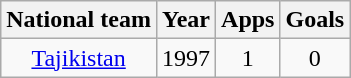<table class="wikitable" style="text-align:center">
<tr>
<th>National team</th>
<th>Year</th>
<th>Apps</th>
<th>Goals</th>
</tr>
<tr>
<td><a href='#'>Tajikistan</a></td>
<td>1997</td>
<td>1</td>
<td>0</td>
</tr>
</table>
